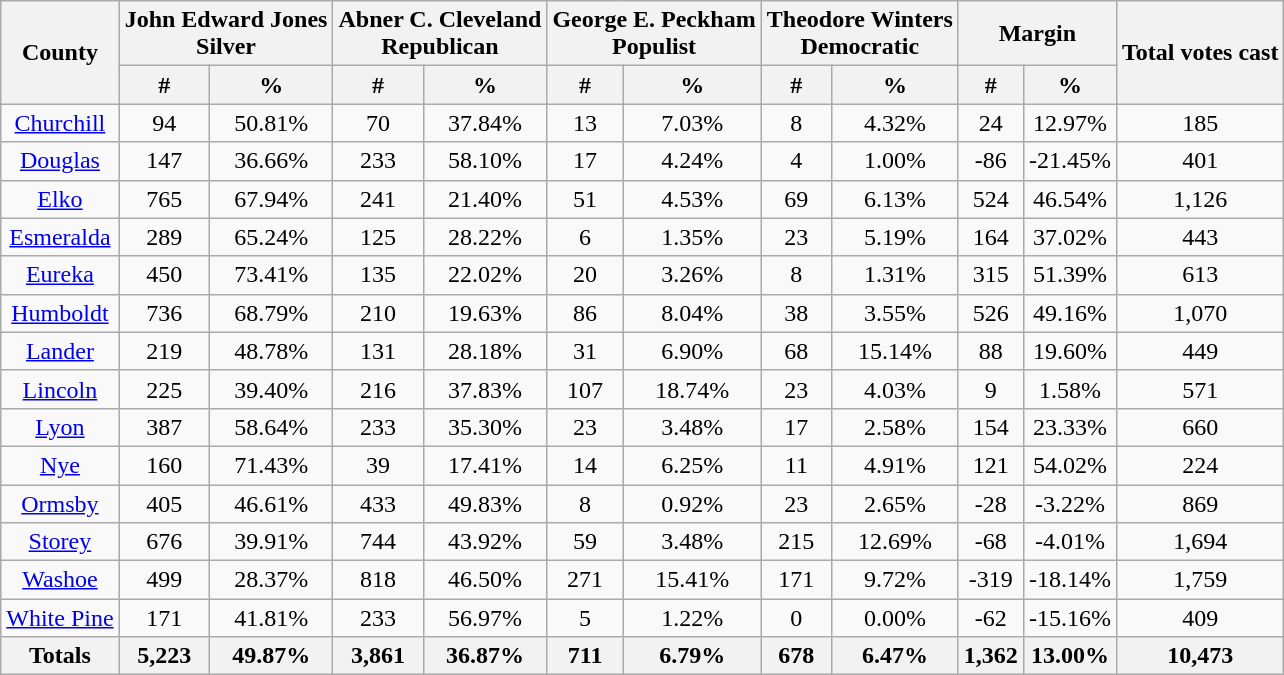<table class="wikitable sortable" style="text-align:center">
<tr>
<th rowspan="2">County</th>
<th style="text-align:center;" colspan="2">John Edward Jones<br>Silver</th>
<th style="text-align:center;" colspan="2">Abner C. Cleveland<br>Republican</th>
<th style="text-align:center;" colspan="2">George E. Peckham<br>Populist</th>
<th style="text-align:center;" colspan="2">Theodore Winters<br>Democratic</th>
<th style="text-align:center;" colspan="2">Margin</th>
<th style="text-align:center;" rowspan="2">Total votes cast</th>
</tr>
<tr>
<th style="text-align:center;" data-sort-type="number">#</th>
<th style="text-align:center;" data-sort-type="number">%</th>
<th style="text-align:center;" data-sort-type="number">#</th>
<th style="text-align:center;" data-sort-type="number">%</th>
<th style="text-align:center;" data-sort-type="number">#</th>
<th style="text-align:center;" data-sort-type="number">%</th>
<th style="text-align:center;" data-sort-type="number">#</th>
<th style="text-align:center;" data-sort-type="number">%</th>
<th style="text-align:center;" data-sort-type="number">#</th>
<th style="text-align:center;" data-sort-type="number">%</th>
</tr>
<tr style="text-align:center;">
<td><a href='#'>Churchill</a></td>
<td>94</td>
<td>50.81%</td>
<td>70</td>
<td>37.84%</td>
<td>13</td>
<td>7.03%</td>
<td>8</td>
<td>4.32%</td>
<td>24</td>
<td>12.97%</td>
<td>185</td>
</tr>
<tr style="text-align:center;">
<td><a href='#'>Douglas</a></td>
<td>147</td>
<td>36.66%</td>
<td>233</td>
<td>58.10%</td>
<td>17</td>
<td>4.24%</td>
<td>4</td>
<td>1.00%</td>
<td>-86</td>
<td>-21.45%</td>
<td>401</td>
</tr>
<tr style="text-align:center;">
<td><a href='#'>Elko</a></td>
<td>765</td>
<td>67.94%</td>
<td>241</td>
<td>21.40%</td>
<td>51</td>
<td>4.53%</td>
<td>69</td>
<td>6.13%</td>
<td>524</td>
<td>46.54%</td>
<td>1,126</td>
</tr>
<tr style="text-align:center;">
<td><a href='#'>Esmeralda</a></td>
<td>289</td>
<td>65.24%</td>
<td>125</td>
<td>28.22%</td>
<td>6</td>
<td>1.35%</td>
<td>23</td>
<td>5.19%</td>
<td>164</td>
<td>37.02%</td>
<td>443</td>
</tr>
<tr style="text-align:center;">
<td><a href='#'>Eureka</a></td>
<td>450</td>
<td>73.41%</td>
<td>135</td>
<td>22.02%</td>
<td>20</td>
<td>3.26%</td>
<td>8</td>
<td>1.31%</td>
<td>315</td>
<td>51.39%</td>
<td>613</td>
</tr>
<tr style="text-align:center;">
<td><a href='#'>Humboldt</a></td>
<td>736</td>
<td>68.79%</td>
<td>210</td>
<td>19.63%</td>
<td>86</td>
<td>8.04%</td>
<td>38</td>
<td>3.55%</td>
<td>526</td>
<td>49.16%</td>
<td>1,070</td>
</tr>
<tr style="text-align:center;">
<td><a href='#'>Lander</a></td>
<td>219</td>
<td>48.78%</td>
<td>131</td>
<td>28.18%</td>
<td>31</td>
<td>6.90%</td>
<td>68</td>
<td>15.14%</td>
<td>88</td>
<td>19.60%</td>
<td>449</td>
</tr>
<tr style="text-align:center;">
<td><a href='#'>Lincoln</a></td>
<td>225</td>
<td>39.40%</td>
<td>216</td>
<td>37.83%</td>
<td>107</td>
<td>18.74%</td>
<td>23</td>
<td>4.03%</td>
<td>9</td>
<td>1.58%</td>
<td>571</td>
</tr>
<tr style="text-align:center;">
<td><a href='#'>Lyon</a></td>
<td>387</td>
<td>58.64%</td>
<td>233</td>
<td>35.30%</td>
<td>23</td>
<td>3.48%</td>
<td>17</td>
<td>2.58%</td>
<td>154</td>
<td>23.33%</td>
<td>660</td>
</tr>
<tr style="text-align:center;">
<td><a href='#'>Nye</a></td>
<td>160</td>
<td>71.43%</td>
<td>39</td>
<td>17.41%</td>
<td>14</td>
<td>6.25%</td>
<td>11</td>
<td>4.91%</td>
<td>121</td>
<td>54.02%</td>
<td>224</td>
</tr>
<tr style="text-align:center;">
<td><a href='#'>Ormsby</a></td>
<td>405</td>
<td>46.61%</td>
<td>433</td>
<td>49.83%</td>
<td>8</td>
<td>0.92%</td>
<td>23</td>
<td>2.65%</td>
<td>-28</td>
<td>-3.22%</td>
<td>869</td>
</tr>
<tr style="text-align:center;">
<td><a href='#'>Storey</a></td>
<td>676</td>
<td>39.91%</td>
<td>744</td>
<td>43.92%</td>
<td>59</td>
<td>3.48%</td>
<td>215</td>
<td>12.69%</td>
<td>-68</td>
<td>-4.01%</td>
<td>1,694</td>
</tr>
<tr style="text-align:center;">
<td><a href='#'>Washoe</a></td>
<td>499</td>
<td>28.37%</td>
<td>818</td>
<td>46.50%</td>
<td>271</td>
<td>15.41%</td>
<td>171</td>
<td>9.72%</td>
<td>-319</td>
<td>-18.14%</td>
<td>1,759</td>
</tr>
<tr style="text-align:center;">
<td><a href='#'>White Pine</a></td>
<td>171</td>
<td>41.81%</td>
<td>233</td>
<td>56.97%</td>
<td>5</td>
<td>1.22%</td>
<td>0</td>
<td>0.00%</td>
<td>-62</td>
<td>-15.16%</td>
<td>409</td>
</tr>
<tr style="text-align:center;">
<th>Totals</th>
<th>5,223</th>
<th>49.87%</th>
<th>3,861</th>
<th>36.87%</th>
<th>711</th>
<th>6.79%</th>
<th>678</th>
<th>6.47%</th>
<th>1,362</th>
<th>13.00%</th>
<th>10,473</th>
</tr>
</table>
